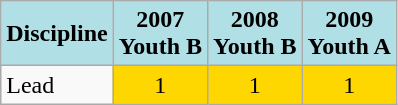<table class="wikitable" style="text-align: center;">
<tr>
<th style="background: #b0e0e6;">Discipline</th>
<th style="background: #b0e0e6;">2007<br>Youth B</th>
<th style="background: #b0e0e6;">2008<br>Youth B</th>
<th style="background: #b0e0e6;">2009<br>Youth A</th>
</tr>
<tr>
<td align="left">Lead</td>
<td style="background: gold;">1</td>
<td style="background: gold;">1</td>
<td style="background: gold;">1</td>
</tr>
</table>
